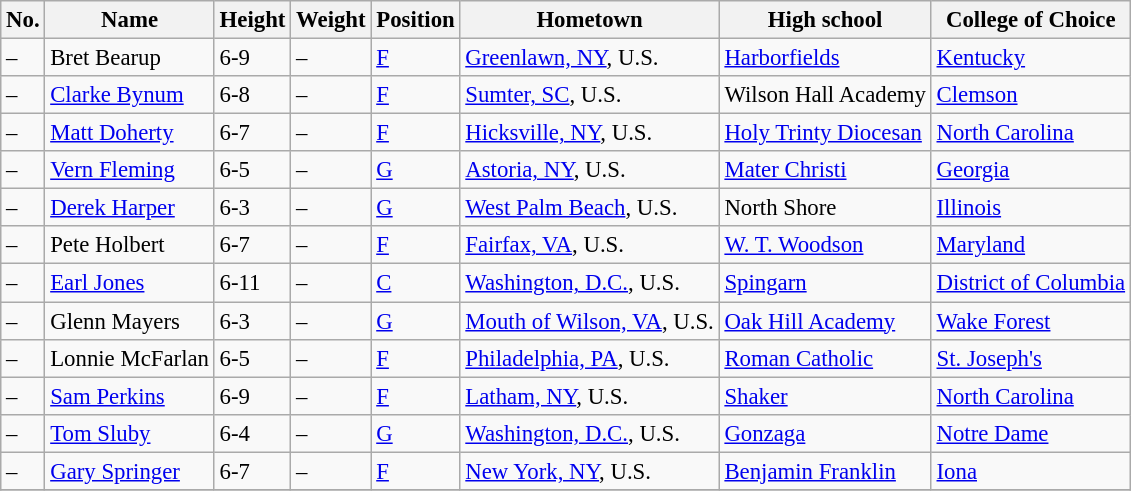<table class="wikitable sortable" style="font-size: 95%;">
<tr>
<th>No.</th>
<th>Name</th>
<th>Height</th>
<th>Weight</th>
<th>Position</th>
<th>Hometown</th>
<th>High school</th>
<th>College of Choice</th>
</tr>
<tr>
<td>–</td>
<td>Bret Bearup</td>
<td>6-9</td>
<td>–</td>
<td><a href='#'>F</a></td>
<td><a href='#'>Greenlawn, NY</a>, U.S.</td>
<td><a href='#'>Harborfields</a></td>
<td><a href='#'>Kentucky</a></td>
</tr>
<tr>
<td>–</td>
<td><a href='#'>Clarke Bynum</a></td>
<td>6-8</td>
<td>–</td>
<td><a href='#'>F</a></td>
<td><a href='#'>Sumter, SC</a>, U.S.</td>
<td>Wilson Hall Academy</td>
<td><a href='#'>Clemson</a></td>
</tr>
<tr>
<td>–</td>
<td><a href='#'>Matt Doherty</a></td>
<td>6-7</td>
<td>–</td>
<td><a href='#'>F</a></td>
<td><a href='#'>Hicksville, NY</a>, U.S.</td>
<td><a href='#'>Holy Trinty Diocesan</a></td>
<td><a href='#'>North Carolina</a></td>
</tr>
<tr>
<td>–</td>
<td><a href='#'>Vern Fleming</a></td>
<td>6-5</td>
<td>–</td>
<td><a href='#'>G</a></td>
<td><a href='#'>Astoria, NY</a>, U.S.</td>
<td><a href='#'>Mater Christi</a></td>
<td><a href='#'>Georgia</a></td>
</tr>
<tr>
<td>–</td>
<td><a href='#'>Derek Harper</a></td>
<td>6-3</td>
<td>–</td>
<td><a href='#'>G</a></td>
<td><a href='#'>West Palm Beach</a>, U.S.</td>
<td>North Shore</td>
<td><a href='#'>Illinois</a></td>
</tr>
<tr>
<td>–</td>
<td>Pete Holbert</td>
<td>6-7</td>
<td>–</td>
<td><a href='#'>F</a></td>
<td><a href='#'>Fairfax, VA</a>, U.S.</td>
<td><a href='#'>W. T. Woodson</a></td>
<td><a href='#'>Maryland</a></td>
</tr>
<tr>
<td>–</td>
<td><a href='#'>Earl Jones</a></td>
<td>6-11</td>
<td>–</td>
<td><a href='#'>C</a></td>
<td><a href='#'>Washington, D.C.</a>, U.S.</td>
<td><a href='#'>Spingarn</a></td>
<td><a href='#'>District of Columbia</a></td>
</tr>
<tr>
<td>–</td>
<td>Glenn Mayers</td>
<td>6-3</td>
<td>–</td>
<td><a href='#'>G</a></td>
<td><a href='#'>Mouth of Wilson, VA</a>, U.S.</td>
<td><a href='#'>Oak Hill Academy</a></td>
<td><a href='#'>Wake Forest</a></td>
</tr>
<tr>
<td>–</td>
<td>Lonnie McFarlan</td>
<td>6-5</td>
<td>–</td>
<td><a href='#'>F</a></td>
<td><a href='#'>Philadelphia, PA</a>, U.S.</td>
<td><a href='#'>Roman Catholic</a></td>
<td><a href='#'>St. Joseph's</a></td>
</tr>
<tr>
<td>–</td>
<td><a href='#'>Sam Perkins</a></td>
<td>6-9</td>
<td>–</td>
<td><a href='#'>F</a></td>
<td><a href='#'>Latham, NY</a>, U.S.</td>
<td><a href='#'>Shaker</a></td>
<td><a href='#'>North Carolina</a></td>
</tr>
<tr>
<td>–</td>
<td><a href='#'>Tom Sluby</a></td>
<td>6-4</td>
<td>–</td>
<td><a href='#'>G</a></td>
<td><a href='#'>Washington, D.C.</a>, U.S.</td>
<td><a href='#'>Gonzaga</a></td>
<td><a href='#'>Notre Dame</a></td>
</tr>
<tr>
<td>–</td>
<td><a href='#'>Gary Springer</a></td>
<td>6-7</td>
<td>–</td>
<td><a href='#'>F</a></td>
<td><a href='#'>New York, NY</a>, U.S.</td>
<td><a href='#'>Benjamin Franklin</a></td>
<td><a href='#'>Iona</a></td>
</tr>
<tr>
</tr>
</table>
